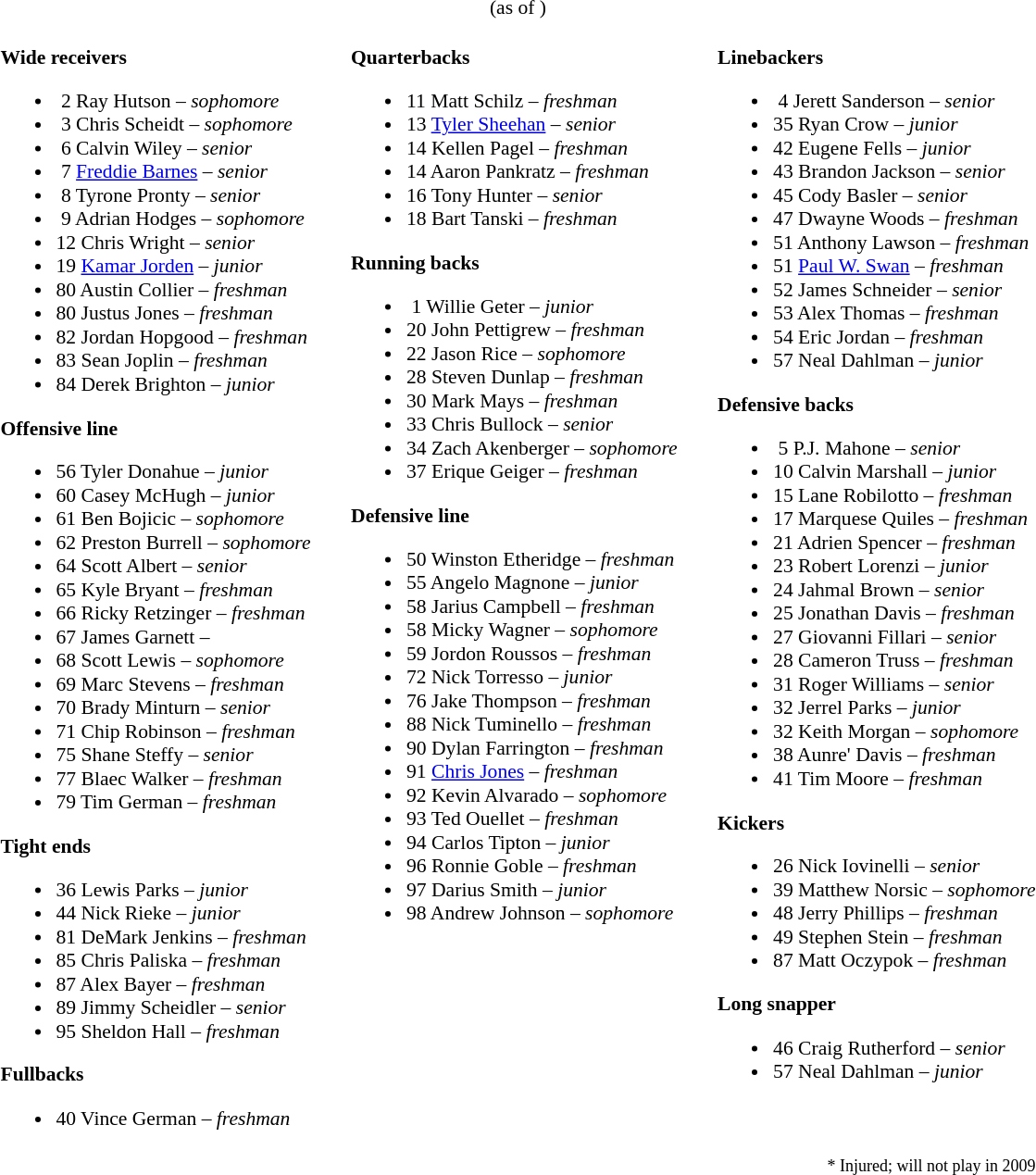<table class="toccolours" style="border-collapse:collapse; font-size:90%;">
<tr>
<td colspan="7" align="center">(as of )</td>
</tr>
<tr>
<td valign="top"><br><strong>Wide receivers</strong><ul><li> 2  Ray Hutson – <em> sophomore</em></li><li> 3  Chris Scheidt – <em>sophomore</em></li><li> 6  Calvin Wiley – <em> senior</em></li><li> 7  <a href='#'>Freddie Barnes</a> – <em> senior</em></li><li> 8  Tyrone Pronty – <em>senior</em></li><li> 9  Adrian Hodges – <em> sophomore</em></li><li>12  Chris Wright – <em>senior</em></li><li>19  <a href='#'>Kamar Jorden</a> – <em>junior</em></li><li>80  Austin Collier – <em>freshman</em></li><li>80  Justus Jones – <em>freshman</em></li><li>82  Jordan Hopgood – <em>freshman</em></li><li>83  Sean Joplin – <em>freshman</em></li><li>84  Derek Brighton – <em> junior</em></li></ul><strong>Offensive line</strong><ul><li>56  Tyler Donahue – <em> junior</em></li><li>60  Casey McHugh – <em> junior</em></li><li>61  Ben Bojicic – <em> sophomore</em></li><li>62  Preston Burrell – <em> sophomore</em></li><li>64  Scott Albert – <em> senior</em></li><li>65  Kyle Bryant – <em>freshman</em></li><li>66  Ricky Retzinger – <em>freshman</em></li><li>67  James Garnett – <em></em></li><li>68  Scott Lewis – <em>sophomore</em></li><li>69  Marc Stevens – <em> freshman</em></li><li>70  Brady Minturn – <em> senior</em></li><li>71  Chip Robinson – <em> freshman</em></li><li>75  Shane Steffy – <em> senior</em></li><li>77  Blaec Walker – <em> freshman</em></li><li>79  Tim German – <em> freshman</em></li></ul><strong>Tight ends</strong><ul><li>36  Lewis Parks – <em> junior</em></li><li>44  Nick Rieke – <em> junior</em></li><li>81  DeMark Jenkins – <em> freshman</em></li><li>85  Chris Paliska – <em>freshman</em></li><li>87  Alex Bayer – <em>freshman</em></li><li>89  Jimmy Scheidler – <em> senior</em></li><li>95  Sheldon Hall – <em>freshman</em></li></ul><strong>Fullbacks</strong><ul><li>40  Vince German – <em>freshman</em></li></ul></td>
<td width="25"> </td>
<td valign="top"><br><strong>Quarterbacks</strong><ul><li>11  Matt Schilz – <em>freshman</em></li><li>13  <a href='#'>Tyler Sheehan</a> – <em>senior</em></li><li>14  Kellen Pagel – <em>freshman</em></li><li>14  Aaron Pankratz – <em> freshman</em></li><li>16  Tony Hunter – <em> senior</em></li><li>18  Bart Tanski – <em>freshman</em></li></ul><strong>Running backs</strong><ul><li> 1  Willie Geter – <em>junior</em></li><li>20  John Pettigrew – <em>freshman</em></li><li>22  Jason Rice – <em>sophomore</em></li><li>28  Steven Dunlap – <em>freshman</em></li><li>30  Mark Mays – <em>freshman</em></li><li>33  Chris Bullock – <em> senior</em></li><li>34  Zach Akenberger – <em>sophomore</em></li><li>37  Erique Geiger – <em>freshman</em></li></ul><strong>Defensive line</strong><ul><li>50  Winston Etheridge – <em> freshman</em></li><li>55  Angelo Magnone – <em> junior</em></li><li>58  Jarius Campbell – <em>freshman</em></li><li>58  Micky Wagner – <em>sophomore</em></li><li>59  Jordon Roussos – <em>freshman</em></li><li>72  Nick Torresso – <em>junior</em></li><li>76  Jake Thompson – <em>freshman</em></li><li>88  Nick Tuminello – <em> freshman</em></li><li>90  Dylan Farrington – <em>freshman</em></li><li>91  <a href='#'>Chris Jones</a> – <em>freshman</em></li><li>92  Kevin Alvarado – <em> sophomore</em></li><li>93  Ted Ouellet – <em>freshman</em></li><li>94  Carlos Tipton – <em> junior</em></li><li>96  Ronnie Goble – <em>freshman</em></li><li>97  Darius Smith – <em> junior</em></li><li>98  Andrew Johnson – <em> sophomore</em></li></ul></td>
<td width="25"> </td>
<td valign="top"><br><strong>Linebackers</strong><ul><li> 4  Jerett Sanderson – <em>senior</em></li><li>35  Ryan Crow – <em>junior</em></li><li>42  Eugene Fells – <em> junior</em></li><li>43  Brandon Jackson – <em>senior</em></li><li>45  Cody Basler – <em> senior</em></li><li>47  Dwayne Woods – <em>freshman</em></li><li>51  Anthony Lawson – <em>freshman</em></li><li>51  <a href='#'>Paul W. Swan</a> – <em> freshman</em></li><li>52  James Schneider – <em>senior</em></li><li>53  Alex Thomas – <em>freshman</em></li><li>54  Eric Jordan – <em>freshman</em></li><li>57  Neal Dahlman – <em>junior</em></li></ul><strong>Defensive backs</strong><ul><li> 5  P.J. Mahone – <em>senior</em></li><li>10  Calvin Marshall – <em> junior</em></li><li>15  Lane Robilotto – <em> freshman</em></li><li>17  Marquese Quiles – <em> freshman</em></li><li>21  Adrien Spencer – <em>freshman</em></li><li>23  Robert Lorenzi – <em> junior</em></li><li>24  Jahmal Brown – <em>senior</em></li><li>25  Jonathan Davis – <em> freshman</em></li><li>27  Giovanni Fillari – <em>senior</em></li><li>28  Cameron Truss – <em>freshman</em></li><li>31  Roger Williams – <em>senior</em></li><li>32  Jerrel Parks – <em>junior</em></li><li>32  Keith Morgan – <em>sophomore</em></li><li>38  Aunre' Davis – <em>freshman</em></li><li>41  Tim Moore – <em>freshman</em></li></ul><strong>Kickers</strong><ul><li>26  Nick Iovinelli – <em>senior</em></li><li>39  Matthew Norsic – <em>sophomore</em></li><li>48  Jerry Phillips – <em> freshman</em></li><li>49  Stephen Stein – <em>freshman</em></li><li>87  Matt Oczypok – <em>freshman</em></li></ul><strong>Long snapper</strong><ul><li>46  Craig Rutherford – <em>senior</em></li><li>57  Neal Dahlman – <em>junior</em></li></ul></td>
</tr>
<tr>
<td colspan="5" valign="bottom" align="right"><small>* Injured; will not play in 2009</small></td>
</tr>
</table>
